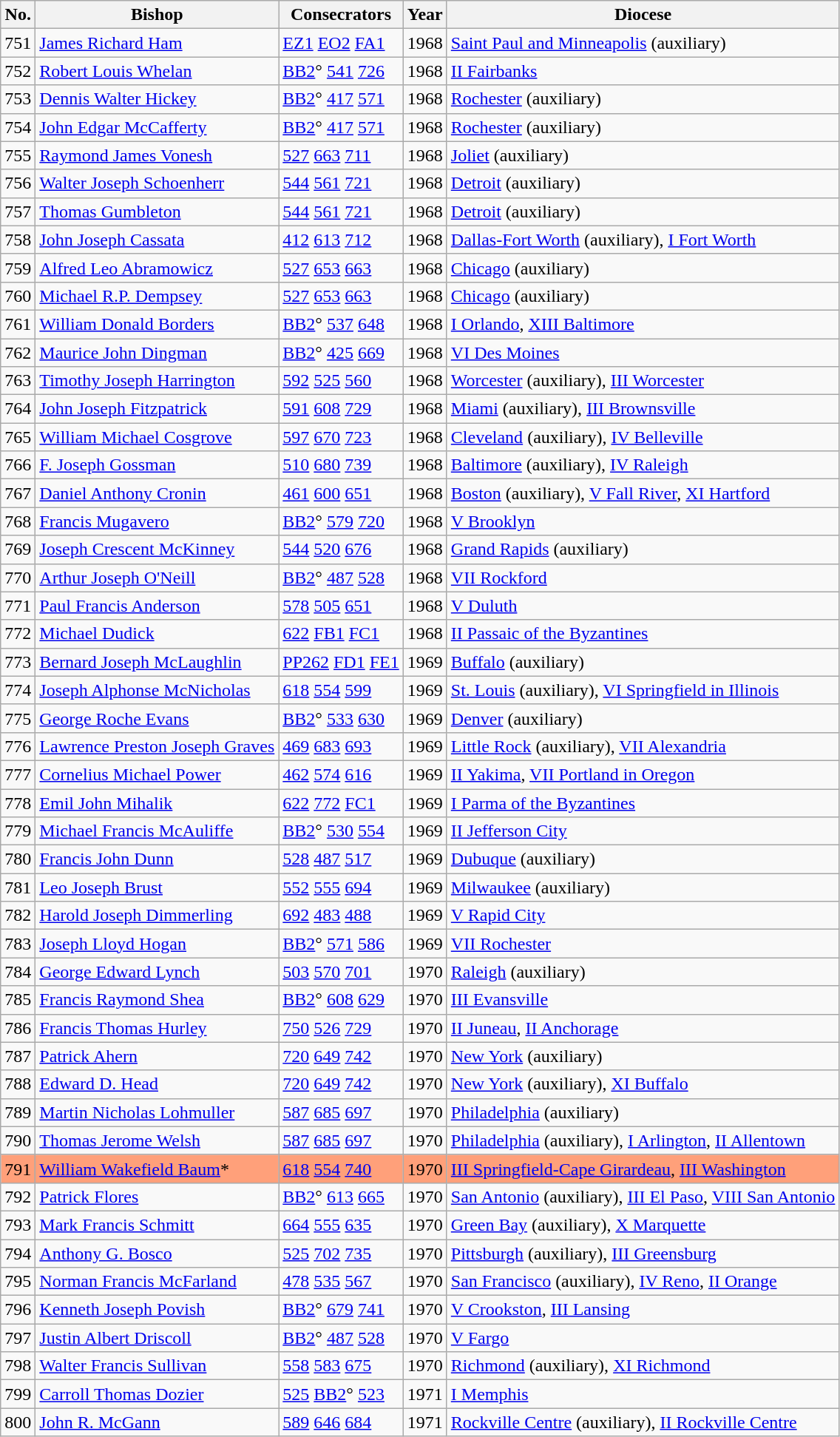<table class="wikitable">
<tr>
<th>No.</th>
<th>Bishop</th>
<th>Consecrators</th>
<th>Year</th>
<th>Diocese</th>
</tr>
<tr>
<td>751</td>
<td><a href='#'>James Richard Ham</a></td>
<td><a href='#'>EZ1</a> <a href='#'>EO2</a> <a href='#'>FA1</a></td>
<td>1968</td>
<td><a href='#'>Saint Paul and Minneapolis</a> (auxiliary)</td>
</tr>
<tr>
<td>752</td>
<td><a href='#'>Robert Louis Whelan</a></td>
<td><a href='#'>BB2</a>° <a href='#'>541</a> <a href='#'>726</a></td>
<td>1968</td>
<td><a href='#'>II Fairbanks</a></td>
</tr>
<tr>
<td>753</td>
<td><a href='#'>Dennis Walter Hickey</a></td>
<td><a href='#'>BB2</a>° <a href='#'>417</a> <a href='#'>571</a></td>
<td>1968</td>
<td><a href='#'>Rochester</a> (auxiliary)</td>
</tr>
<tr>
<td>754</td>
<td><a href='#'>John Edgar McCafferty</a></td>
<td><a href='#'>BB2</a>° <a href='#'>417</a> <a href='#'>571</a></td>
<td>1968</td>
<td><a href='#'>Rochester</a> (auxiliary)</td>
</tr>
<tr>
<td>755</td>
<td><a href='#'>Raymond James Vonesh</a></td>
<td><a href='#'>527</a> <a href='#'>663</a> <a href='#'>711</a></td>
<td>1968</td>
<td><a href='#'>Joliet</a> (auxiliary)</td>
</tr>
<tr>
<td>756</td>
<td><a href='#'>Walter Joseph Schoenherr</a></td>
<td><a href='#'>544</a> <a href='#'>561</a> <a href='#'>721</a></td>
<td>1968</td>
<td><a href='#'>Detroit</a> (auxiliary)</td>
</tr>
<tr>
<td>757</td>
<td><a href='#'>Thomas Gumbleton</a></td>
<td><a href='#'>544</a> <a href='#'>561</a> <a href='#'>721</a></td>
<td>1968</td>
<td><a href='#'>Detroit</a> (auxiliary)</td>
</tr>
<tr>
<td>758</td>
<td><a href='#'>John Joseph Cassata</a></td>
<td><a href='#'>412</a> <a href='#'>613</a> <a href='#'>712</a></td>
<td>1968</td>
<td><a href='#'>Dallas-Fort Worth</a> (auxiliary), <a href='#'>I Fort Worth</a></td>
</tr>
<tr>
<td>759</td>
<td><a href='#'>Alfred Leo Abramowicz</a></td>
<td><a href='#'>527</a> <a href='#'>653</a> <a href='#'>663</a></td>
<td>1968</td>
<td><a href='#'>Chicago</a> (auxiliary)</td>
</tr>
<tr>
<td>760</td>
<td><a href='#'>Michael R.P. Dempsey</a></td>
<td><a href='#'>527</a> <a href='#'>653</a> <a href='#'>663</a></td>
<td>1968</td>
<td><a href='#'>Chicago</a> (auxiliary)</td>
</tr>
<tr>
<td>761</td>
<td><a href='#'>William Donald Borders</a></td>
<td><a href='#'>BB2</a>° <a href='#'>537</a> <a href='#'>648</a></td>
<td>1968</td>
<td><a href='#'>I Orlando</a>, <a href='#'>XIII Baltimore</a></td>
</tr>
<tr>
<td>762</td>
<td><a href='#'>Maurice John Dingman</a></td>
<td><a href='#'>BB2</a>° <a href='#'>425</a> <a href='#'>669</a></td>
<td>1968</td>
<td><a href='#'>VI Des Moines</a></td>
</tr>
<tr>
<td>763</td>
<td><a href='#'>Timothy Joseph Harrington</a></td>
<td><a href='#'>592</a> <a href='#'>525</a> <a href='#'>560</a></td>
<td>1968</td>
<td><a href='#'>Worcester</a> (auxiliary), <a href='#'>III Worcester</a></td>
</tr>
<tr>
<td>764</td>
<td><a href='#'>John Joseph Fitzpatrick</a></td>
<td><a href='#'>591</a> <a href='#'>608</a> <a href='#'>729</a></td>
<td>1968</td>
<td><a href='#'>Miami</a> (auxiliary), <a href='#'>III Brownsville</a></td>
</tr>
<tr>
<td>765</td>
<td><a href='#'>William Michael Cosgrove</a></td>
<td><a href='#'>597</a> <a href='#'>670</a> <a href='#'>723</a></td>
<td>1968</td>
<td><a href='#'>Cleveland</a> (auxiliary), <a href='#'>IV Belleville</a></td>
</tr>
<tr>
<td>766</td>
<td><a href='#'>F. Joseph Gossman</a></td>
<td><a href='#'>510</a> <a href='#'>680</a> <a href='#'>739</a></td>
<td>1968</td>
<td><a href='#'>Baltimore</a> (auxiliary), <a href='#'>IV Raleigh</a></td>
</tr>
<tr>
<td>767</td>
<td><a href='#'>Daniel Anthony Cronin</a></td>
<td><a href='#'>461</a> <a href='#'>600</a> <a href='#'>651</a></td>
<td>1968</td>
<td><a href='#'>Boston</a> (auxiliary), <a href='#'>V Fall River</a>, <a href='#'>XI Hartford</a></td>
</tr>
<tr>
<td>768</td>
<td><a href='#'>Francis Mugavero</a></td>
<td><a href='#'>BB2</a>° <a href='#'>579</a> <a href='#'>720</a></td>
<td>1968</td>
<td><a href='#'>V Brooklyn</a></td>
</tr>
<tr>
<td>769</td>
<td><a href='#'>Joseph Crescent McKinney</a></td>
<td><a href='#'>544</a> <a href='#'>520</a> <a href='#'>676</a></td>
<td>1968</td>
<td><a href='#'>Grand Rapids</a> (auxiliary)</td>
</tr>
<tr>
<td>770</td>
<td><a href='#'>Arthur Joseph O'Neill</a></td>
<td><a href='#'>BB2</a>° <a href='#'>487</a> <a href='#'>528</a></td>
<td>1968</td>
<td><a href='#'>VII Rockford</a></td>
</tr>
<tr>
<td>771</td>
<td><a href='#'>Paul Francis Anderson</a></td>
<td><a href='#'>578</a> <a href='#'>505</a> <a href='#'>651</a></td>
<td>1968</td>
<td><a href='#'>V Duluth</a></td>
</tr>
<tr>
<td>772</td>
<td><a href='#'>Michael Dudick</a></td>
<td><a href='#'>622</a> <a href='#'>FB1</a> <a href='#'>FC1</a></td>
<td>1968</td>
<td><a href='#'>II Passaic of the Byzantines</a></td>
</tr>
<tr>
<td>773</td>
<td><a href='#'>Bernard Joseph McLaughlin</a></td>
<td><a href='#'>PP262</a> <a href='#'>FD1</a> <a href='#'>FE1</a></td>
<td>1969</td>
<td><a href='#'>Buffalo</a> (auxiliary)</td>
</tr>
<tr>
<td>774</td>
<td><a href='#'>Joseph Alphonse McNicholas</a></td>
<td><a href='#'>618</a> <a href='#'>554</a> <a href='#'>599</a></td>
<td>1969</td>
<td><a href='#'>St. Louis</a> (auxiliary), <a href='#'>VI Springfield in Illinois</a></td>
</tr>
<tr>
<td>775</td>
<td><a href='#'>George Roche Evans</a></td>
<td><a href='#'>BB2</a>° <a href='#'>533</a> <a href='#'>630</a></td>
<td>1969</td>
<td><a href='#'>Denver</a> (auxiliary)</td>
</tr>
<tr>
<td>776</td>
<td><a href='#'>Lawrence Preston Joseph Graves</a></td>
<td><a href='#'>469</a> <a href='#'>683</a> <a href='#'>693</a></td>
<td>1969</td>
<td><a href='#'>Little Rock</a> (auxiliary), <a href='#'>VII Alexandria</a></td>
</tr>
<tr>
<td>777</td>
<td><a href='#'>Cornelius Michael Power</a></td>
<td><a href='#'>462</a> <a href='#'>574</a> <a href='#'>616</a></td>
<td>1969</td>
<td><a href='#'>II Yakima</a>, <a href='#'>VII Portland in Oregon</a></td>
</tr>
<tr>
<td>778</td>
<td><a href='#'>Emil John Mihalik</a></td>
<td><a href='#'>622</a> <a href='#'>772</a> <a href='#'>FC1</a></td>
<td>1969</td>
<td><a href='#'>I Parma of the Byzantines</a></td>
</tr>
<tr>
<td>779</td>
<td><a href='#'>Michael Francis McAuliffe</a></td>
<td><a href='#'>BB2</a>° <a href='#'>530</a> <a href='#'>554</a></td>
<td>1969</td>
<td><a href='#'>II Jefferson City</a></td>
</tr>
<tr>
<td>780</td>
<td><a href='#'>Francis John Dunn</a></td>
<td><a href='#'>528</a> <a href='#'>487</a> <a href='#'>517</a></td>
<td>1969</td>
<td><a href='#'>Dubuque</a> (auxiliary)</td>
</tr>
<tr>
<td>781</td>
<td><a href='#'>Leo Joseph Brust</a></td>
<td><a href='#'>552</a> <a href='#'>555</a> <a href='#'>694</a></td>
<td>1969</td>
<td><a href='#'>Milwaukee</a> (auxiliary)</td>
</tr>
<tr>
<td>782</td>
<td><a href='#'>Harold Joseph Dimmerling</a></td>
<td><a href='#'>692</a> <a href='#'>483</a> <a href='#'>488</a></td>
<td>1969</td>
<td><a href='#'>V Rapid City</a></td>
</tr>
<tr>
<td>783</td>
<td><a href='#'>Joseph Lloyd Hogan</a></td>
<td><a href='#'>BB2</a>° <a href='#'>571</a> <a href='#'>586</a></td>
<td>1969</td>
<td><a href='#'>VII Rochester</a></td>
</tr>
<tr>
<td>784</td>
<td><a href='#'>George Edward Lynch</a></td>
<td><a href='#'>503</a> <a href='#'>570</a> <a href='#'>701</a></td>
<td>1970</td>
<td><a href='#'>Raleigh</a> (auxiliary)</td>
</tr>
<tr>
<td>785</td>
<td><a href='#'>Francis Raymond Shea</a></td>
<td><a href='#'>BB2</a>° <a href='#'>608</a> <a href='#'>629</a></td>
<td>1970</td>
<td><a href='#'>III Evansville</a></td>
</tr>
<tr>
<td>786</td>
<td><a href='#'>Francis Thomas Hurley</a></td>
<td><a href='#'>750</a> <a href='#'>526</a> <a href='#'>729</a></td>
<td>1970</td>
<td><a href='#'>II Juneau</a>, <a href='#'>II Anchorage</a></td>
</tr>
<tr>
<td>787</td>
<td><a href='#'>Patrick Ahern</a></td>
<td><a href='#'>720</a> <a href='#'>649</a> <a href='#'>742</a></td>
<td>1970</td>
<td><a href='#'>New York</a> (auxiliary)</td>
</tr>
<tr>
<td>788</td>
<td><a href='#'>Edward D. Head</a></td>
<td><a href='#'>720</a> <a href='#'>649</a> <a href='#'>742</a></td>
<td>1970</td>
<td><a href='#'>New York</a> (auxiliary), <a href='#'>XI Buffalo</a></td>
</tr>
<tr>
<td>789</td>
<td><a href='#'>Martin Nicholas Lohmuller</a></td>
<td><a href='#'>587</a> <a href='#'>685</a> <a href='#'>697</a></td>
<td>1970</td>
<td><a href='#'>Philadelphia</a> (auxiliary)</td>
</tr>
<tr>
<td>790</td>
<td><a href='#'>Thomas Jerome Welsh</a></td>
<td><a href='#'>587</a> <a href='#'>685</a> <a href='#'>697</a></td>
<td>1970</td>
<td><a href='#'>Philadelphia</a> (auxiliary), <a href='#'>I Arlington</a>, <a href='#'>II Allentown</a></td>
</tr>
<tr bgcolor="#FFA07A">
<td>791</td>
<td><a href='#'>William Wakefield Baum</a>*</td>
<td><a href='#'>618</a> <a href='#'>554</a> <a href='#'>740</a></td>
<td>1970</td>
<td><a href='#'>III Springfield-Cape Girardeau</a>, <a href='#'>III Washington</a></td>
</tr>
<tr>
<td>792</td>
<td><a href='#'>Patrick Flores</a></td>
<td><a href='#'>BB2</a>° <a href='#'>613</a> <a href='#'>665</a></td>
<td>1970</td>
<td><a href='#'>San Antonio</a> (auxiliary), <a href='#'>III El Paso</a>, <a href='#'>VIII San Antonio</a></td>
</tr>
<tr>
<td>793</td>
<td><a href='#'>Mark Francis Schmitt</a></td>
<td><a href='#'>664</a> <a href='#'>555</a> <a href='#'>635</a></td>
<td>1970</td>
<td><a href='#'>Green Bay</a> (auxiliary), <a href='#'>X Marquette</a></td>
</tr>
<tr>
<td>794</td>
<td><a href='#'>Anthony G. Bosco</a></td>
<td><a href='#'>525</a> <a href='#'>702</a> <a href='#'>735</a></td>
<td>1970</td>
<td><a href='#'>Pittsburgh</a> (auxiliary), <a href='#'>III Greensburg</a></td>
</tr>
<tr>
<td>795</td>
<td><a href='#'>Norman Francis McFarland</a></td>
<td><a href='#'>478</a> <a href='#'>535</a> <a href='#'>567</a></td>
<td>1970</td>
<td><a href='#'>San Francisco</a> (auxiliary), <a href='#'>IV Reno</a>, <a href='#'>II Orange</a></td>
</tr>
<tr>
<td>796</td>
<td><a href='#'>Kenneth Joseph Povish</a></td>
<td><a href='#'>BB2</a>° <a href='#'>679</a> <a href='#'>741</a></td>
<td>1970</td>
<td><a href='#'>V Crookston</a>, <a href='#'>III Lansing</a></td>
</tr>
<tr>
<td>797</td>
<td><a href='#'>Justin Albert Driscoll</a></td>
<td><a href='#'>BB2</a>° <a href='#'>487</a> <a href='#'>528</a></td>
<td>1970</td>
<td><a href='#'>V Fargo</a></td>
</tr>
<tr>
<td>798</td>
<td><a href='#'>Walter Francis Sullivan</a></td>
<td><a href='#'>558</a> <a href='#'>583</a> <a href='#'>675</a></td>
<td>1970</td>
<td><a href='#'>Richmond</a> (auxiliary), <a href='#'>XI Richmond</a></td>
</tr>
<tr>
<td>799</td>
<td><a href='#'>Carroll Thomas Dozier</a></td>
<td><a href='#'>525</a> <a href='#'>BB2</a>° <a href='#'>523</a></td>
<td>1971</td>
<td><a href='#'>I Memphis</a></td>
</tr>
<tr>
<td>800</td>
<td><a href='#'>John R. McGann</a></td>
<td><a href='#'>589</a> <a href='#'>646</a> <a href='#'>684</a></td>
<td>1971</td>
<td><a href='#'>Rockville Centre</a> (auxiliary), <a href='#'>II Rockville Centre</a></td>
</tr>
</table>
